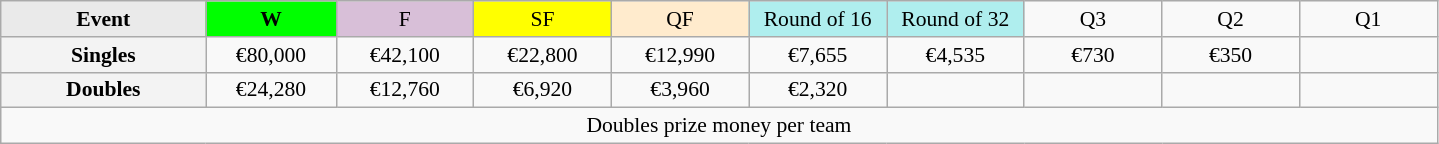<table class=wikitable style=font-size:90%;text-align:center>
<tr>
<td style="width:130px; background:#eaeaea;"><strong>Event</strong></td>
<td style="width:80px; background:lime;"><strong>W</strong></td>
<td style="width:85px; background:thistle;">F</td>
<td style="width:85px; background:#ff0;">SF</td>
<td style="width:85px; background:#ffebcd;">QF</td>
<td style="width:85px; background:#afeeee;">Round of 16</td>
<td style="width:85px; background:#afeeee;">Round of 32</td>
<td width=85>Q3</td>
<td width=85>Q2</td>
<td width=85>Q1</td>
</tr>
<tr>
<td style="background:#f3f3f3;"><strong>Singles</strong></td>
<td>€80,000</td>
<td>€42,100</td>
<td>€22,800</td>
<td>€12,990</td>
<td>€7,655</td>
<td>€4,535</td>
<td>€730</td>
<td>€350</td>
<td></td>
</tr>
<tr>
<td style="background:#f3f3f3;"><strong>Doubles</strong></td>
<td>€24,280</td>
<td>€12,760</td>
<td>€6,920</td>
<td>€3,960</td>
<td>€2,320</td>
<td></td>
<td></td>
<td></td>
<td></td>
</tr>
<tr>
<td colspan=10>Doubles prize money per team</td>
</tr>
</table>
